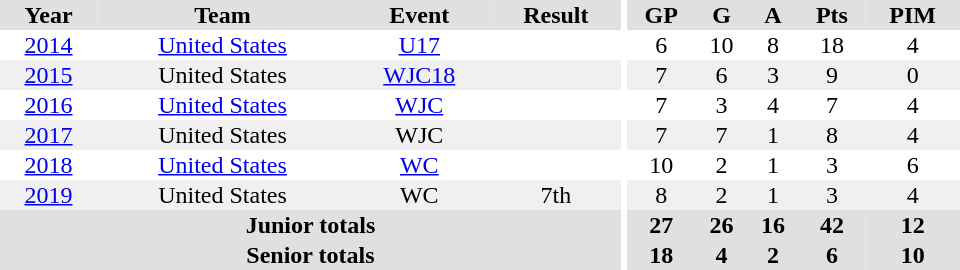<table border="0" cellpadding="1" cellspacing="0" ID="Table3" style="text-align:center; width:40em">
<tr ALIGN="center" bgcolor="#e0e0e0">
<th>Year</th>
<th>Team</th>
<th>Event</th>
<th>Result</th>
<th rowspan="99" bgcolor="#ffffff"></th>
<th>GP</th>
<th>G</th>
<th>A</th>
<th>Pts</th>
<th>PIM</th>
</tr>
<tr>
<td><a href='#'>2014</a></td>
<td><a href='#'>United States</a></td>
<td><a href='#'>U17</a></td>
<td></td>
<td>6</td>
<td>10</td>
<td>8</td>
<td>18</td>
<td>4</td>
</tr>
<tr bgcolor="#f0f0f0">
<td><a href='#'>2015</a></td>
<td>United States</td>
<td><a href='#'>WJC18</a></td>
<td></td>
<td>7</td>
<td>6</td>
<td>3</td>
<td>9</td>
<td>0</td>
</tr>
<tr>
<td><a href='#'>2016</a></td>
<td><a href='#'>United States</a></td>
<td><a href='#'>WJC</a></td>
<td></td>
<td>7</td>
<td>3</td>
<td>4</td>
<td>7</td>
<td>4</td>
</tr>
<tr bgcolor="#f0f0f0">
<td><a href='#'>2017</a></td>
<td>United States</td>
<td>WJC</td>
<td></td>
<td>7</td>
<td>7</td>
<td>1</td>
<td>8</td>
<td>4</td>
</tr>
<tr>
<td><a href='#'>2018</a></td>
<td><a href='#'>United States</a></td>
<td><a href='#'>WC</a></td>
<td></td>
<td>10</td>
<td>2</td>
<td>1</td>
<td>3</td>
<td>6</td>
</tr>
<tr bgcolor="#f0f0f0">
<td><a href='#'>2019</a></td>
<td>United States</td>
<td>WC</td>
<td>7th</td>
<td>8</td>
<td>2</td>
<td>1</td>
<td>3</td>
<td>4</td>
</tr>
<tr bgcolor="#e0e0e0">
<th colspan="4">Junior totals</th>
<th>27</th>
<th>26</th>
<th>16</th>
<th>42</th>
<th>12</th>
</tr>
<tr bgcolor="#e0e0e0">
<th colspan=4>Senior totals</th>
<th>18</th>
<th>4</th>
<th>2</th>
<th>6</th>
<th>10</th>
</tr>
</table>
